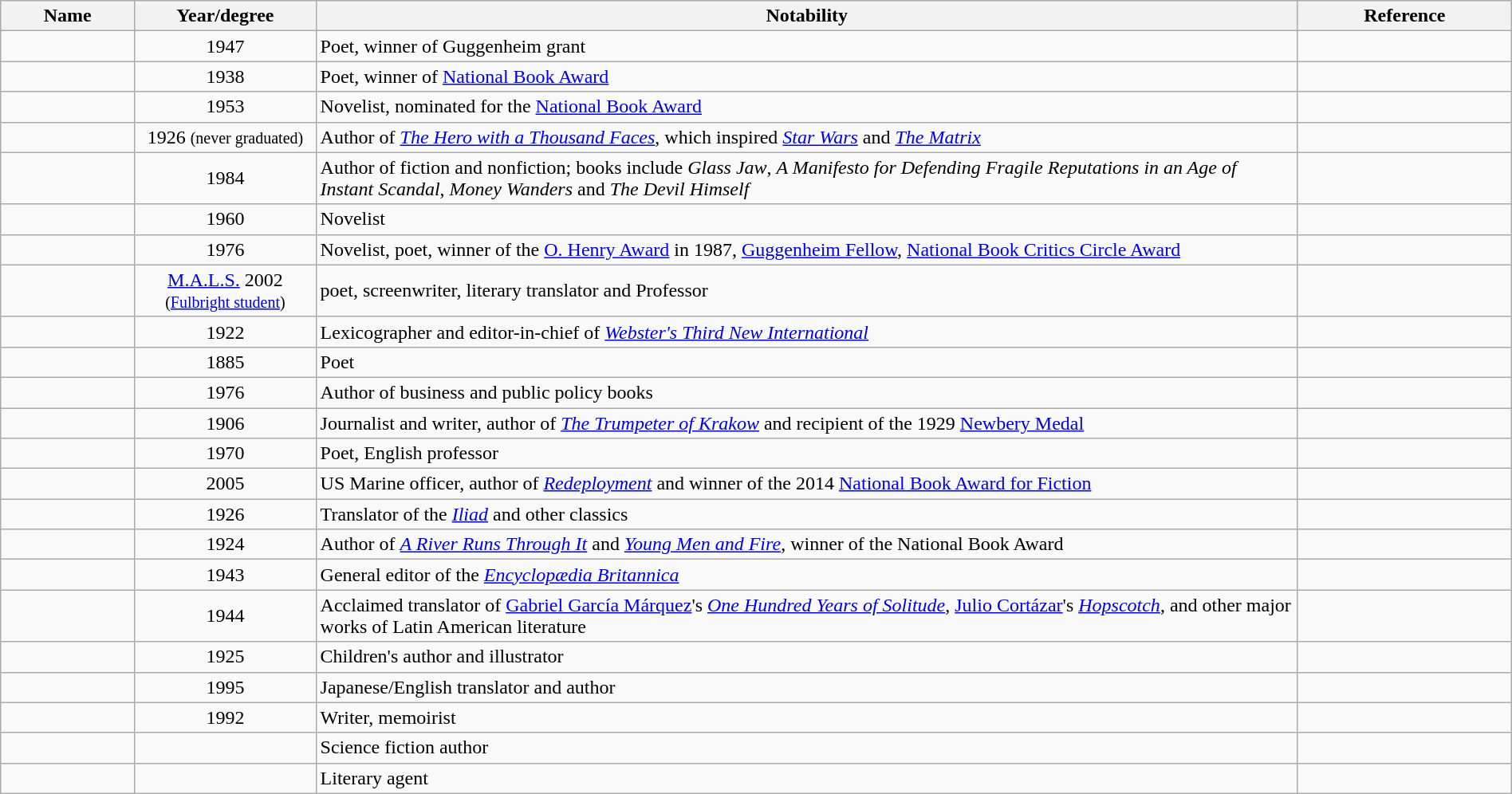<table class="wikitable sortable" style="width:100%">
<tr>
<th style="width:*;">Name</th>
<th style="width:12%;">Year/degree</th>
<th style="width:65%;" class="unsortable"c>Notability</th>
<th style="width:*;" class="unsortable">Reference</th>
</tr>
<tr>
<td></td>
<td style="text-align:center;">1947</td>
<td>Poet, winner of Guggenheim grant</td>
<td style="text-align:center;"></td>
</tr>
<tr>
<td></td>
<td style="text-align:center;">1938</td>
<td>Poet, winner of <a href='#'>National Book Award</a></td>
<td style="text-align:center;"></td>
</tr>
<tr>
<td></td>
<td style="text-align:center;">1953</td>
<td>Novelist, nominated for the <a href='#'>National Book Award</a></td>
<td style="text-align:center;"></td>
</tr>
<tr>
<td></td>
<td style="text-align:center;">1926 <small>(never graduated)</small></td>
<td>Author of <em><a href='#'>The Hero with a Thousand Faces</a></em>, which inspired <em><a href='#'>Star Wars</a></em> and <em><a href='#'>The Matrix</a></em></td>
<td style="text-align:center;"></td>
</tr>
<tr>
<td></td>
<td style="text-align:center;">1984</td>
<td>Author of fiction and nonfiction; books include <em>Glass Jaw</em>, <em>A Manifesto for Defending Fragile Reputations in an Age of Instant Scandal</em>, <em>Money Wanders</em> and <em>The Devil Himself</em></td>
<td style="text-align:center;"></td>
</tr>
<tr>
<td></td>
<td style="text-align:center;">1960</td>
<td>Novelist</td>
<td style="text-align:center;"></td>
</tr>
<tr>
<td></td>
<td style="text-align:center;">1976</td>
<td>Novelist, poet, winner of the <a href='#'>O. Henry Award</a> in 1987, <a href='#'>Guggenheim Fellow</a>, <a href='#'>National Book Critics Circle Award</a></td>
<td style="text-align:center;"></td>
</tr>
<tr>
<td></td>
<td style="text-align:center;"><a href='#'>M.A.L.S.</a> 2002 <small>(<a href='#'>Fulbright student</a>)</small></td>
<td>poet, screenwriter, literary translator and Professor</td>
<td style="text-align:center;"></td>
</tr>
<tr>
<td></td>
<td style="text-align:center;">1922</td>
<td>Lexicographer and editor-in-chief of <em><a href='#'>Webster's Third New International</a></em></td>
<td style="text-align:center;"></td>
</tr>
<tr>
<td></td>
<td style="text-align:center;">1885</td>
<td>Poet</td>
<td style="text-align:center;"></td>
</tr>
<tr>
<td></td>
<td style="text-align:center;">1976</td>
<td>Author of business and public policy books</td>
<td style="text-align:center;"></td>
</tr>
<tr>
<td></td>
<td style="text-align:center;">1906</td>
<td>Journalist and writer, author of <em><a href='#'>The Trumpeter of Krakow</a></em> and recipient of the 1929 <a href='#'>Newbery Medal</a></td>
<td style="text-align:center;"></td>
</tr>
<tr>
<td></td>
<td style="text-align:center;">1970</td>
<td>Poet, English professor</td>
<td style="text-align:center;"></td>
</tr>
<tr>
<td></td>
<td style="text-align:center;">2005</td>
<td>US Marine officer, author of <em><a href='#'>Redeployment</a></em> and winner of the 2014 <a href='#'>National Book Award for Fiction</a></td>
<td style="text-align:center;"></td>
</tr>
<tr>
<td></td>
<td style="text-align:center;">1926</td>
<td>Translator of the <em><a href='#'>Iliad</a></em> and other classics</td>
<td style="text-align:center;"></td>
</tr>
<tr>
<td></td>
<td style="text-align:center;">1924</td>
<td>Author of <em><a href='#'>A River Runs Through It</a></em> and <em><a href='#'>Young Men and Fire</a></em>, winner of the National Book Award</td>
<td style="text-align:center;"></td>
</tr>
<tr>
<td></td>
<td style="text-align:center;">1943</td>
<td>General editor of the <em><a href='#'>Encyclopædia Britannica</a></em></td>
<td style="text-align:center;"></td>
</tr>
<tr>
<td></td>
<td style="text-align:center;">1944</td>
<td>Acclaimed translator of <a href='#'>Gabriel García Márquez</a>'s <em><a href='#'>One Hundred Years of Solitude</a></em>, <a href='#'>Julio Cortázar</a>'s <em><a href='#'>Hopscotch</a></em>, and other major works of Latin American literature</td>
<td style="text-align:center;"></td>
</tr>
<tr>
<td></td>
<td style="text-align:center;">1925</td>
<td>Children's author and illustrator</td>
<td style="text-align:center;"></td>
</tr>
<tr>
<td></td>
<td style="text-align:center;">1995</td>
<td>Japanese/English translator and author</td>
<td style="text-align:center;"></td>
</tr>
<tr>
<td></td>
<td style="text-align:center;">1992</td>
<td>Writer, memoirist</td>
<td style="text-align:center;"></td>
</tr>
<tr>
<td></td>
<td style="text-align:center;"></td>
<td>Science fiction author</td>
<td style="text-align:center;"></td>
</tr>
<tr>
<td></td>
<td style="text-align:center;"></td>
<td>Literary agent</td>
<td style="text-align:center;"></td>
</tr>
</table>
